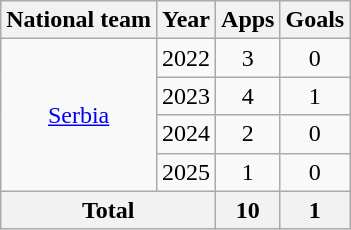<table class="wikitable" style="text-align:center">
<tr>
<th>National team</th>
<th>Year</th>
<th>Apps</th>
<th>Goals</th>
</tr>
<tr>
<td rowspan="4"><a href='#'>Serbia</a></td>
<td>2022</td>
<td>3</td>
<td>0</td>
</tr>
<tr>
<td>2023</td>
<td>4</td>
<td>1</td>
</tr>
<tr>
<td>2024</td>
<td>2</td>
<td>0</td>
</tr>
<tr>
<td>2025</td>
<td>1</td>
<td>0</td>
</tr>
<tr>
<th colspan="2">Total</th>
<th>10</th>
<th>1</th>
</tr>
</table>
